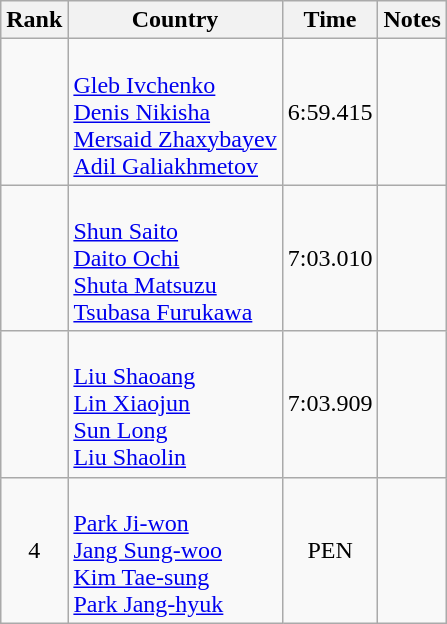<table class="wikitable sortable" style="text-align:center">
<tr>
<th>Rank</th>
<th>Country</th>
<th>Time</th>
<th>Notes</th>
</tr>
<tr>
<td></td>
<td align=left><br><a href='#'>Gleb Ivchenko</a><br><a href='#'>Denis Nikisha</a><br><a href='#'>Mersaid Zhaxybayev</a><br><a href='#'>Adil Galiakhmetov</a></td>
<td>6:59.415</td>
<td></td>
</tr>
<tr>
<td></td>
<td align=left><br><a href='#'>Shun Saito</a><br><a href='#'>Daito Ochi</a><br><a href='#'>Shuta Matsuzu</a><br><a href='#'>Tsubasa Furukawa</a></td>
<td>7:03.010</td>
<td></td>
</tr>
<tr>
<td></td>
<td align=left><br><a href='#'>Liu Shaoang</a><br><a href='#'>Lin Xiaojun</a><br><a href='#'>Sun Long</a><br><a href='#'>Liu Shaolin</a></td>
<td>7:03.909</td>
<td></td>
</tr>
<tr>
<td>4</td>
<td align=left><br><a href='#'>Park Ji-won</a><br><a href='#'>Jang Sung-woo</a><br><a href='#'>Kim Tae-sung</a><br><a href='#'>Park Jang-hyuk</a></td>
<td>PEN</td>
<td></td>
</tr>
</table>
